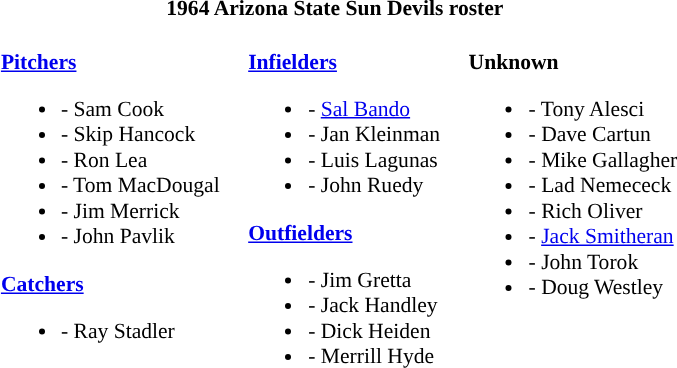<table class="toccolours" style="border-collapse:collapse; font-size:90%;">
<tr>
<th colspan=9>1964 Arizona State Sun Devils roster</th>
</tr>
<tr>
<td width="03"> </td>
<td valign="top"><br><strong><a href='#'>Pitchers</a></strong><ul><li>- Sam Cook</li><li>- Skip Hancock</li><li>- Ron Lea</li><li>- Tom MacDougal</li><li>- Jim Merrick</li><li>- John Pavlik</li></ul><strong><a href='#'>Catchers</a></strong><ul><li>- Ray Stadler</li></ul></td>
<td width="15"> </td>
<td valign="top"><br><strong><a href='#'>Infielders</a></strong><ul><li>- <a href='#'>Sal Bando</a></li><li>- Jan Kleinman</li><li>- Luis Lagunas</li><li>- John Ruedy</li></ul><strong><a href='#'>Outfielders</a></strong><ul><li>- Jim Gretta</li><li>- Jack Handley</li><li>- Dick Heiden</li><li>- Merrill Hyde</li></ul></td>
<td width="15"> </td>
<td valign="top"><br><strong>Unknown</strong><ul><li>- Tony Alesci</li><li>- Dave Cartun</li><li>- Mike Gallagher</li><li>- Lad Nemececk</li><li>- Rich Oliver</li><li>- <a href='#'>Jack Smitheran</a></li><li>- John Torok</li><li>- Doug Westley</li></ul></td>
</tr>
</table>
